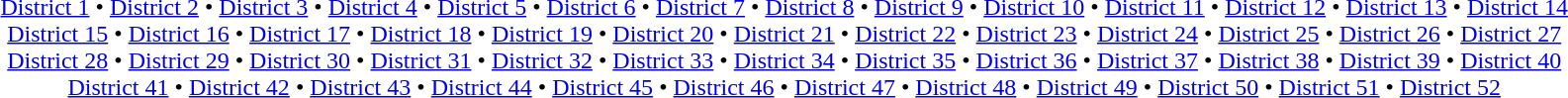<table id=toc class=toc summary=Contents>
<tr>
<td align=center><br><a href='#'>District 1</a> • <a href='#'>District 2</a> • <a href='#'>District 3</a> • <a href='#'>District 4</a> • <a href='#'>District 5</a> • <a href='#'>District 6</a> • <a href='#'>District 7</a> • <a href='#'>District 8</a> • <a href='#'>District 9</a> • <a href='#'>District 10</a> • <a href='#'>District 11</a> • <a href='#'>District 12</a> • <a href='#'>District 13</a> • <a href='#'>District 14</a><br><a href='#'>District 15</a> • <a href='#'>District 16</a> • <a href='#'>District 17</a> • <a href='#'>District 18</a> • <a href='#'>District 19</a> • <a href='#'>District 20</a> • <a href='#'>District 21</a> • <a href='#'>District 22</a> • <a href='#'>District 23</a> • <a href='#'>District 24</a> • <a href='#'>District 25</a> • <a href='#'>District 26</a> • <a href='#'>District 27</a><br><a href='#'>District 28</a> • <a href='#'>District 29</a> • <a href='#'>District 30</a> • <a href='#'>District 31</a> • <a href='#'>District 32</a> • <a href='#'>District 33</a> • <a href='#'>District 34</a> • <a href='#'>District 35</a> • <a href='#'>District 36</a> • <a href='#'>District 37</a> • <a href='#'>District 38</a> • <a href='#'>District 39</a> • <a href='#'>District 40</a><br><a href='#'>District 41</a> • <a href='#'>District 42</a> • <a href='#'>District 43</a> • <a href='#'>District 44</a> • <a href='#'>District 45</a> • <a href='#'>District 46</a> • <a href='#'>District 47</a> • <a href='#'>District 48</a> • <a href='#'>District 49</a> • <a href='#'>District 50</a> • <a href='#'>District 51</a> • <a href='#'>District 52</a> </td>
</tr>
</table>
